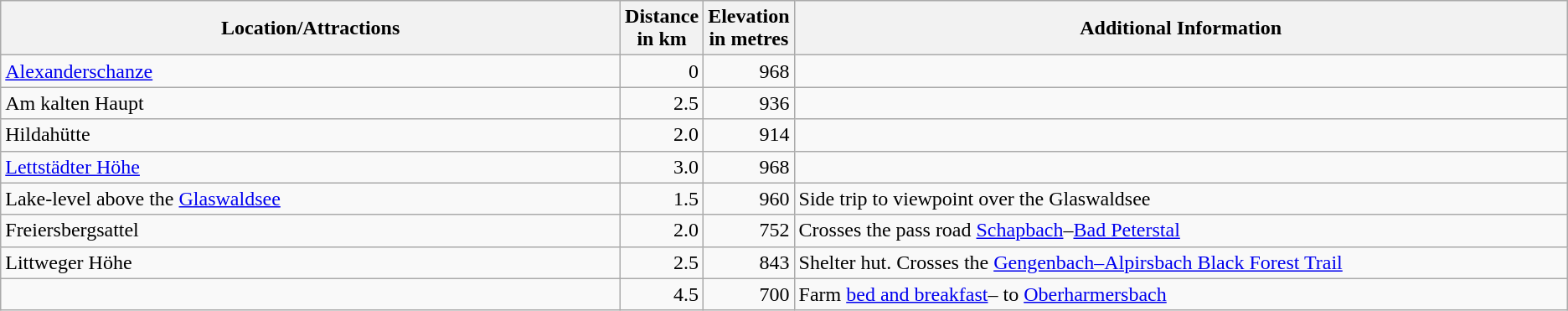<table class="wikitable">
<tr>
<th width="40%">Location/Attractions</th>
<th width="5%">Distance in km</th>
<th width="5%">Elevation in metres</th>
<th width="50%">Additional Information</th>
</tr>
<tr valign="top">
<td><a href='#'>Alexanderschanze</a></td>
<td align="right">0</td>
<td align="right">968</td>
<td></td>
</tr>
<tr valign="top">
<td>Am kalten Haupt</td>
<td align="right">2.5</td>
<td align="right">936</td>
<td></td>
</tr>
<tr valign="top">
<td>Hildahütte</td>
<td align="right">2.0</td>
<td align="right">914</td>
<td></td>
</tr>
<tr valign="top">
<td><a href='#'>Lettstädter Höhe</a></td>
<td align="right">3.0</td>
<td align="right">968</td>
<td></td>
</tr>
<tr valign="top">
<td>Lake-level above the <a href='#'>Glaswaldsee</a></td>
<td align="right">1.5</td>
<td align="right">960</td>
<td>Side trip to viewpoint over the Glaswaldsee</td>
</tr>
<tr valign="top">
<td>Freiersbergsattel</td>
<td align="right">2.0</td>
<td align="right">752</td>
<td>Crosses the pass road <a href='#'>Schapbach</a>–<a href='#'>Bad Peterstal</a></td>
</tr>
<tr valign="top">
<td>Littweger Höhe</td>
<td align="right">2.5</td>
<td align="right">843</td>
<td>Shelter hut. Crosses the <a href='#'>Gengenbach–Alpirsbach Black Forest Trail</a></td>
</tr>
<tr valign="top">
<td></td>
<td align="right">4.5</td>
<td align="right">700</td>
<td>Farm <a href='#'>bed and breakfast</a>– to <a href='#'>Oberharmersbach</a></td>
</tr>
</table>
